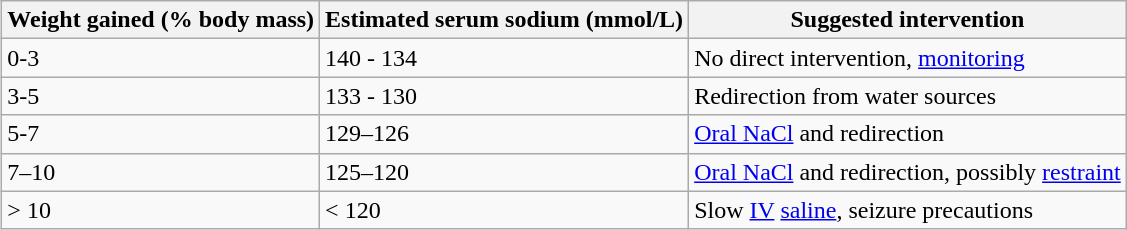<table class="wikitable" style = "float: right;">
<tr>
<th>Weight gained (% body mass)</th>
<th>Estimated serum sodium (mmol/L)</th>
<th>Suggested intervention</th>
</tr>
<tr>
<td>0-3</td>
<td>140 - 134</td>
<td>No direct intervention, <a href='#'>monitoring</a></td>
</tr>
<tr>
<td>3-5</td>
<td>133 - 130</td>
<td>Redirection from water sources</td>
</tr>
<tr>
<td>5-7</td>
<td>129–126</td>
<td><a href='#'>Oral NaCl</a> and redirection</td>
</tr>
<tr>
<td>7–10</td>
<td>125–120</td>
<td><a href='#'>Oral NaCl</a> and redirection, possibly <a href='#'>restraint</a></td>
</tr>
<tr>
<td>> 10</td>
<td>< 120</td>
<td>Slow <a href='#'>IV</a> <a href='#'>saline</a>, seizure precautions</td>
</tr>
</table>
